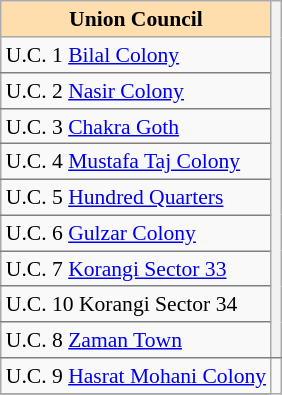<table class="sortable wikitable" align="left" style="font-size:90%">
<tr>
<th style="background:#ffdead;">Union Council</th>
<th rowspan=10 style="border-bottom:1px solid grey;" valign="top" class="unsortable"><br><br></th>
</tr>
<tr>
<td style="border-bottom:1px solid grey;">U.C. 1 <a href='#'>Bilal Colony</a></td>
</tr>
<tr>
<td style="border-bottom:1px solid grey;">U.C. 2 <a href='#'>Nasir Colony</a></td>
</tr>
<tr>
<td style="border-bottom:1px solid grey;">U.C. 3 <a href='#'>Chakra Goth</a></td>
</tr>
<tr>
<td style="border-bottom:1px solid grey;">U.C. 4 <a href='#'>Mustafa Taj Colony</a></td>
</tr>
<tr>
<td style="border-bottom:1px solid grey;">U.C. 5 <a href='#'>Hundred Quarters</a></td>
</tr>
<tr>
<td style="border-bottom:1px solid grey;">U.C. 6 <a href='#'>Gulzar Colony</a></td>
</tr>
<tr>
<td style="border-bottom:1px solid grey;">U.C. 7 <a href='#'>Korangi Sector 33</a></td>
</tr>
<tr>
<td style="border-bottom:1px solid grey;">U.C. 10 Korangi Sector 34</td>
</tr>
<tr>
<td style="border-bottom:1px solid grey;">U.C. 8 <a href='#'>Zaman Town</a></td>
</tr>
<tr>
<td style="border-bottom:1px solid grey;">U.C. 9 <a href='#'>Hasrat Mohani Colony</a></td>
</tr>
<tr>
</tr>
</table>
